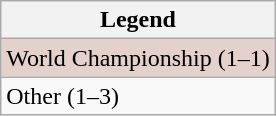<table class="wikitable">
<tr>
<th>Legend</th>
</tr>
<tr bgcolor="#e5d1cb">
<td>World Championship (1–1)</td>
</tr>
<tr bgcolor=>
<td>Other (1–3)</td>
</tr>
</table>
